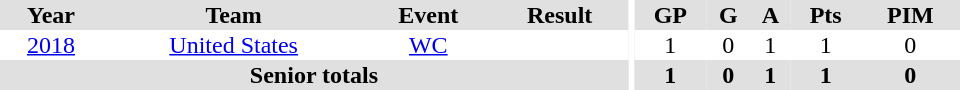<table border="0" cellpadding="1" cellspacing="0" ID="Table3" style="text-align:center; width:40em">
<tr ALIGN="center" bgcolor="#e0e0e0">
<th>Year</th>
<th>Team</th>
<th>Event</th>
<th>Result</th>
<th rowspan="99" bgcolor="#ffffff"></th>
<th>GP</th>
<th>G</th>
<th>A</th>
<th>Pts</th>
<th>PIM</th>
</tr>
<tr>
<td><a href='#'>2018</a></td>
<td><a href='#'>United States</a></td>
<td><a href='#'>WC</a></td>
<td></td>
<td>1</td>
<td>0</td>
<td>1</td>
<td>1</td>
<td>0</td>
</tr>
<tr bgcolor="#e0e0e0">
<th colspan="4">Senior totals</th>
<th>1</th>
<th>0</th>
<th>1</th>
<th>1</th>
<th>0</th>
</tr>
</table>
